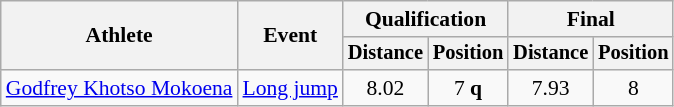<table class=wikitable style="font-size:90%">
<tr>
<th rowspan="2">Athlete</th>
<th rowspan="2">Event</th>
<th colspan="2">Qualification</th>
<th colspan="2">Final</th>
</tr>
<tr style="font-size:95%">
<th>Distance</th>
<th>Position</th>
<th>Distance</th>
<th>Position</th>
</tr>
<tr align=center>
<td align=left><a href='#'>Godfrey Khotso Mokoena</a></td>
<td align=left><a href='#'>Long jump</a></td>
<td>8.02</td>
<td>7 <strong>q</strong></td>
<td>7.93</td>
<td>8</td>
</tr>
</table>
